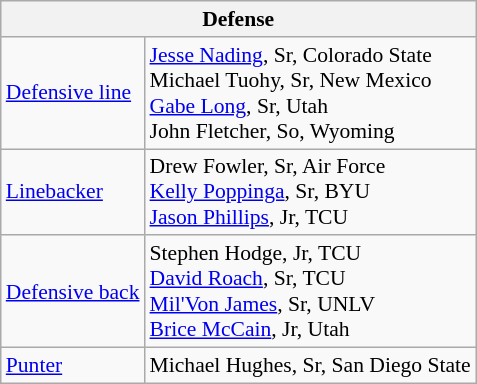<table class="wikitable" style="font-size: 90%;">
<tr>
<th colspan="2">Defense</th>
</tr>
<tr>
<td><a href='#'>Defensive line</a></td>
<td><a href='#'>Jesse Nading</a>, Sr, Colorado State<br>Michael Tuohy, Sr, New Mexico<br><a href='#'>Gabe Long</a>, Sr, Utah<br>John Fletcher, So, Wyoming</td>
</tr>
<tr>
<td><a href='#'>Linebacker</a></td>
<td>Drew Fowler, Sr, Air Force<br><a href='#'>Kelly Poppinga</a>, Sr, BYU<br><a href='#'>Jason Phillips</a>, Jr, TCU</td>
</tr>
<tr>
<td><a href='#'>Defensive back</a></td>
<td>Stephen Hodge, Jr, TCU<br><a href='#'>David Roach</a>, Sr, TCU<br><a href='#'>Mil'Von James</a>, Sr, UNLV<br><a href='#'>Brice McCain</a>, Jr, Utah</td>
</tr>
<tr>
<td><a href='#'>Punter</a></td>
<td>Michael Hughes, Sr, San Diego State</td>
</tr>
</table>
